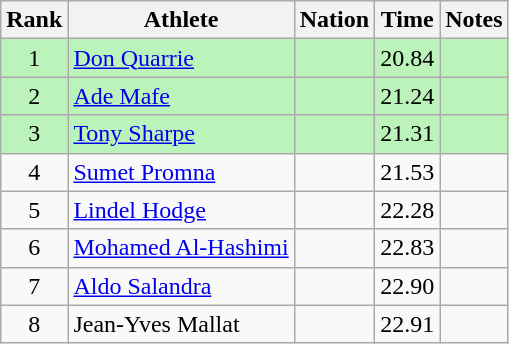<table class="wikitable sortable" style="text-align:center">
<tr>
<th>Rank</th>
<th>Athlete</th>
<th>Nation</th>
<th>Time</th>
<th>Notes</th>
</tr>
<tr style="background:#bbf3bb;">
<td>1</td>
<td align=left><a href='#'>Don Quarrie</a></td>
<td align=left></td>
<td>20.84</td>
<td></td>
</tr>
<tr style="background:#bbf3bb;">
<td>2</td>
<td align=left><a href='#'>Ade Mafe</a></td>
<td align=left></td>
<td>21.24</td>
<td></td>
</tr>
<tr style="background:#bbf3bb;">
<td>3</td>
<td align=left><a href='#'>Tony Sharpe</a></td>
<td align=left></td>
<td>21.31</td>
<td></td>
</tr>
<tr>
<td>4</td>
<td align=left><a href='#'>Sumet Promna</a></td>
<td align=left></td>
<td>21.53</td>
<td></td>
</tr>
<tr>
<td>5</td>
<td align=left><a href='#'>Lindel Hodge</a></td>
<td align=left></td>
<td>22.28</td>
<td></td>
</tr>
<tr>
<td>6</td>
<td align=left><a href='#'>Mohamed Al-Hashimi</a></td>
<td align=left></td>
<td>22.83</td>
<td></td>
</tr>
<tr>
<td>7</td>
<td align=left><a href='#'>Aldo Salandra</a></td>
<td align=left></td>
<td>22.90</td>
<td></td>
</tr>
<tr>
<td>8</td>
<td align=left>Jean-Yves Mallat</td>
<td align=left></td>
<td>22.91</td>
<td></td>
</tr>
</table>
